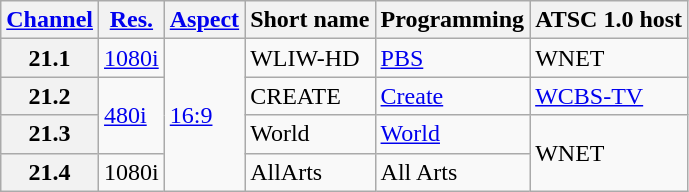<table class="wikitable">
<tr>
<th scope = "col"><a href='#'>Channel</a></th>
<th scope = "col"><a href='#'>Res.</a></th>
<th scope = "col"><a href='#'>Aspect</a></th>
<th scope = "col">Short name</th>
<th scope = "col">Programming</th>
<th scope = "col">ATSC 1.0 host</th>
</tr>
<tr>
<th scope = "row">21.1</th>
<td><a href='#'>1080i</a></td>
<td rowspan="4"><a href='#'>16:9</a></td>
<td>WLIW-HD</td>
<td><a href='#'>PBS</a></td>
<td>WNET</td>
</tr>
<tr>
<th scope = "row">21.2</th>
<td rowspan="2"><a href='#'>480i</a></td>
<td>CREATE</td>
<td><a href='#'>Create</a></td>
<td><a href='#'>WCBS-TV</a></td>
</tr>
<tr>
<th scope = "row">21.3</th>
<td>World</td>
<td><a href='#'>World</a></td>
<td rowspan="2">WNET</td>
</tr>
<tr>
<th scope = "row">21.4</th>
<td>1080i</td>
<td>AllArts</td>
<td>All Arts</td>
</tr>
</table>
